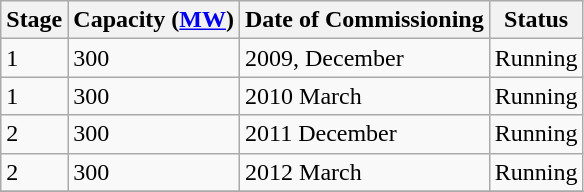<table class="sortable wikitable">
<tr>
<th>Stage</th>
<th>Capacity (<a href='#'>MW</a>)</th>
<th>Date of Commissioning</th>
<th>Status</th>
</tr>
<tr>
<td>1</td>
<td>300</td>
<td>2009, December</td>
<td>Running</td>
</tr>
<tr>
<td>1</td>
<td>300</td>
<td>2010 March</td>
<td>Running </td>
</tr>
<tr>
<td>2</td>
<td>300</td>
<td>2011 December</td>
<td>Running</td>
</tr>
<tr>
<td>2</td>
<td>300</td>
<td>2012 March</td>
<td>Running </td>
</tr>
<tr>
</tr>
</table>
